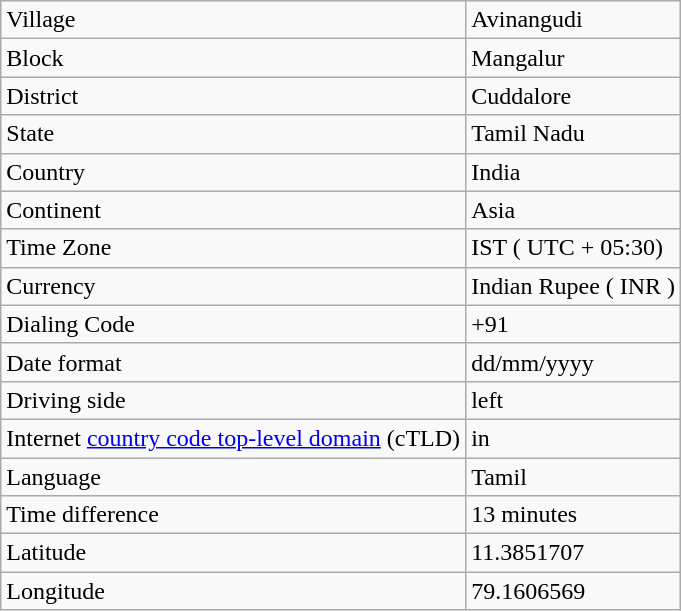<table class="wikitable">
<tr>
<td>Village</td>
<td>Avinangudi</td>
</tr>
<tr>
<td>Block</td>
<td>Mangalur</td>
</tr>
<tr>
<td>District</td>
<td>Cuddalore</td>
</tr>
<tr>
<td>State</td>
<td>Tamil Nadu</td>
</tr>
<tr>
<td>Country</td>
<td>India</td>
</tr>
<tr>
<td>Continent</td>
<td>Asia</td>
</tr>
<tr>
<td>Time Zone</td>
<td>IST ( UTC + 05:30)</td>
</tr>
<tr>
<td>Currency</td>
<td>Indian Rupee ( INR )</td>
</tr>
<tr>
<td>Dialing Code</td>
<td>+91</td>
</tr>
<tr>
<td>Date format</td>
<td>dd/mm/yyyy</td>
</tr>
<tr>
<td>Driving side</td>
<td>left</td>
</tr>
<tr>
<td>Internet <a href='#'>country code top-level domain</a> (cTLD)</td>
<td>in</td>
</tr>
<tr>
<td>Language</td>
<td>Tamil</td>
</tr>
<tr>
<td>Time difference</td>
<td>13 minutes</td>
</tr>
<tr>
<td>Latitude</td>
<td>11.3851707</td>
</tr>
<tr>
<td>Longitude</td>
<td>79.1606569</td>
</tr>
</table>
